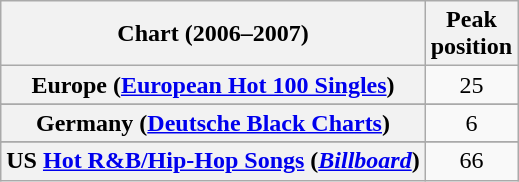<table class="wikitable sortable plainrowheaders" style="text-align:center">
<tr>
<th scope="col">Chart (2006–2007)</th>
<th scope="col">Peak<br>position</th>
</tr>
<tr>
<th scope="row">Europe (<a href='#'>European Hot 100 Singles</a>)</th>
<td>25</td>
</tr>
<tr>
</tr>
<tr>
</tr>
<tr>
</tr>
<tr>
<th scope="row">Germany (<a href='#'>Deutsche Black Charts</a>)</th>
<td>6</td>
</tr>
<tr>
</tr>
<tr>
</tr>
<tr>
</tr>
<tr>
</tr>
<tr>
</tr>
<tr>
</tr>
<tr>
</tr>
<tr>
</tr>
<tr>
<th scope="row">US <a href='#'>Hot R&B/Hip-Hop Songs</a> (<em><a href='#'>Billboard</a></em>)</th>
<td>66</td>
</tr>
</table>
